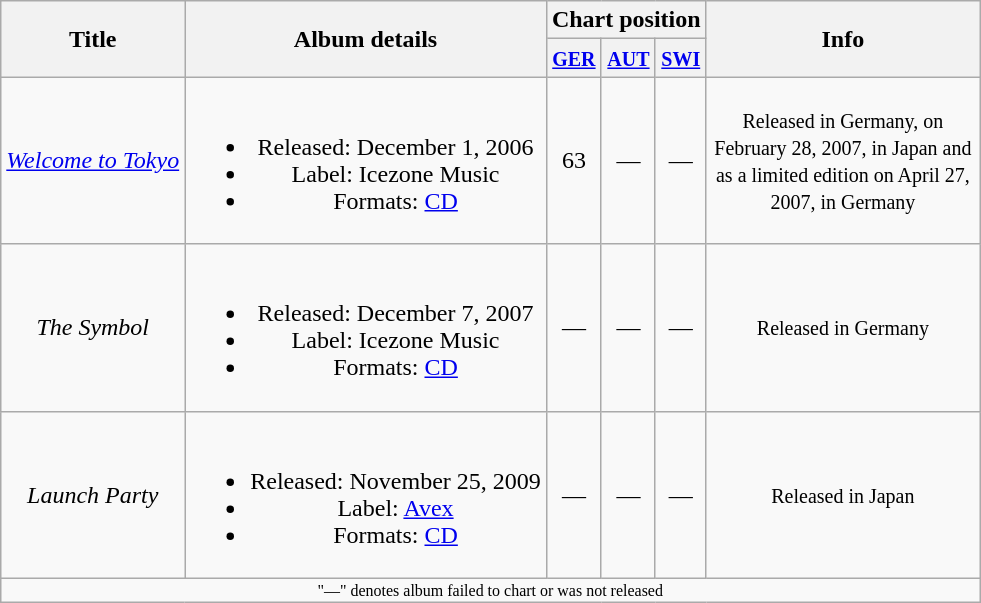<table class="wikitable plainrowheaders" style="text-align:center;">
<tr>
<th rowspan="2">Title</th>
<th rowspan="2">Album details</th>
<th colspan="3">Chart position</th>
<th width="175" rowspan="2">Info</th>
</tr>
<tr>
<th><small><a href='#'>GER</a></small></th>
<th><small><a href='#'>AUT</a></small></th>
<th><small><a href='#'>SWI</a></small></th>
</tr>
<tr>
<td><em><a href='#'>Welcome to Tokyo</a></em></td>
<td><br><ul><li>Released: December 1, 2006</li><li>Label: Icezone Music</li><li>Formats: <a href='#'>CD</a></li></ul></td>
<td align="center">63</td>
<td align="center">—</td>
<td align="center">—</td>
<td><small>Released in Germany, on February 28, 2007, in Japan and as a limited edition on April 27, 2007, in Germany</small></td>
</tr>
<tr>
<td><em>The Symbol</em></td>
<td><br><ul><li>Released: December 7, 2007</li><li>Label: Icezone Music</li><li>Formats: <a href='#'>CD</a></li></ul></td>
<td align="center">—</td>
<td align="center">—</td>
<td align="center">—</td>
<td><small>Released in Germany</small></td>
</tr>
<tr>
<td><em>Launch Party</em></td>
<td><br><ul><li>Released: November 25, 2009</li><li>Label: <a href='#'>Avex</a></li><li>Formats: <a href='#'>CD</a></li></ul></td>
<td align="center">—</td>
<td align="center">—</td>
<td align="center">—</td>
<td><small>Released in Japan</small></td>
</tr>
<tr>
<td colspan="30" style="font-size:8pt">"—" denotes album failed to chart or was not released</td>
</tr>
</table>
